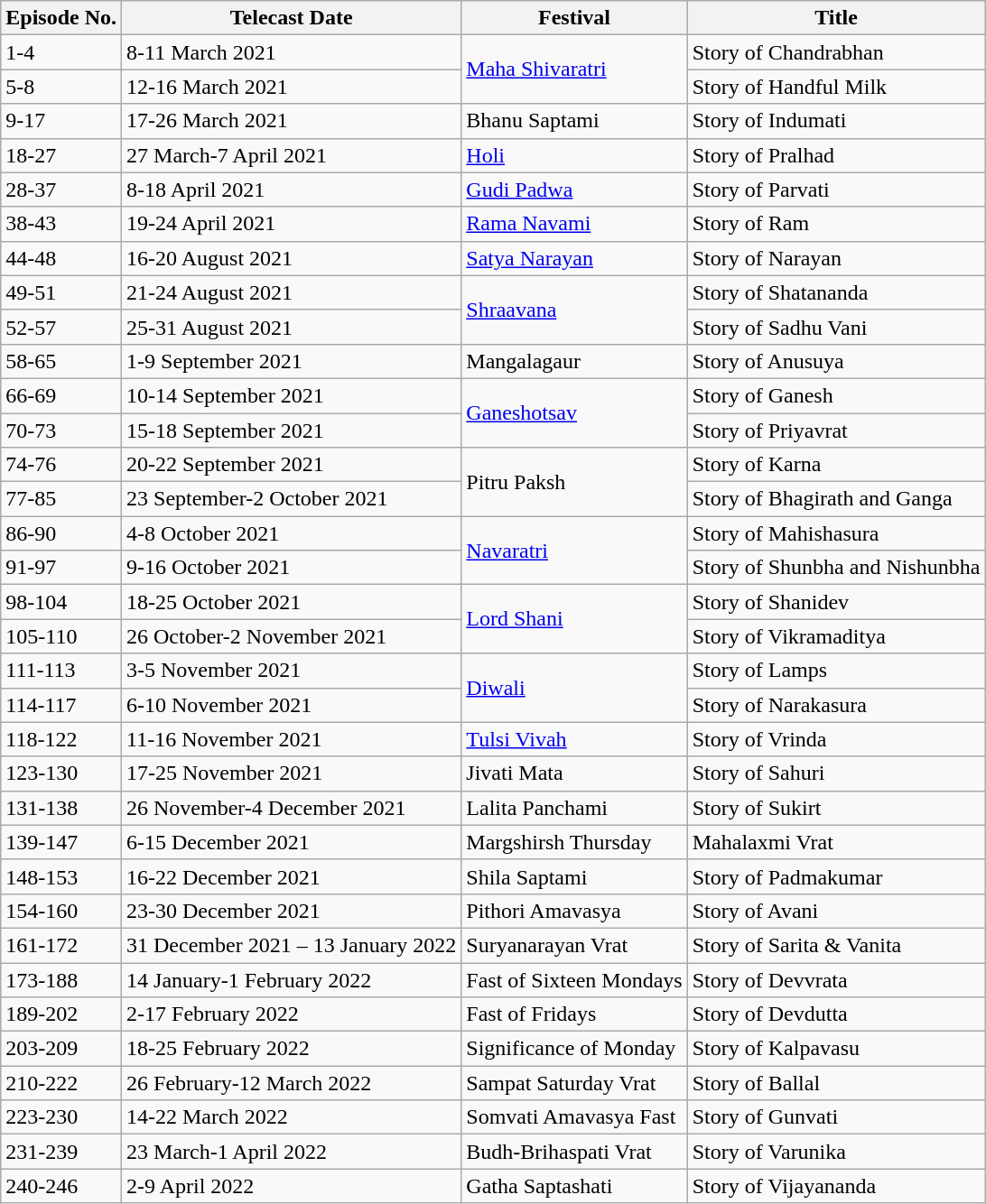<table class="wikitable">
<tr>
<th>Episode No.</th>
<th>Telecast Date</th>
<th>Festival</th>
<th>Title</th>
</tr>
<tr>
<td>1-4</td>
<td>8-11 March 2021</td>
<td rowspan="2"><a href='#'>Maha Shivaratri</a></td>
<td>Story of Chandrabhan</td>
</tr>
<tr>
<td>5-8</td>
<td>12-16 March 2021</td>
<td>Story of Handful Milk</td>
</tr>
<tr>
<td>9-17</td>
<td>17-26 March 2021</td>
<td>Bhanu Saptami</td>
<td>Story of Indumati</td>
</tr>
<tr>
<td>18-27</td>
<td>27 March-7 April 2021</td>
<td><a href='#'>Holi</a></td>
<td>Story of Pralhad</td>
</tr>
<tr>
<td>28-37</td>
<td>8-18 April 2021</td>
<td><a href='#'>Gudi Padwa</a></td>
<td>Story of Parvati</td>
</tr>
<tr>
<td>38-43</td>
<td>19-24 April 2021</td>
<td><a href='#'>Rama Navami</a></td>
<td>Story of Ram</td>
</tr>
<tr>
<td>44-48</td>
<td>16-20 August 2021</td>
<td><a href='#'>Satya Narayan</a></td>
<td>Story of Narayan</td>
</tr>
<tr>
<td>49-51</td>
<td>21-24 August 2021</td>
<td rowspan="2"><a href='#'>Shraavana</a></td>
<td>Story of Shatananda</td>
</tr>
<tr>
<td>52-57</td>
<td>25-31 August 2021</td>
<td>Story of Sadhu Vani</td>
</tr>
<tr>
<td>58-65</td>
<td>1-9 September 2021</td>
<td>Mangalagaur</td>
<td>Story of Anusuya</td>
</tr>
<tr>
<td>66-69</td>
<td>10-14 September 2021</td>
<td rowspan="2"><a href='#'>Ganeshotsav</a></td>
<td>Story of Ganesh</td>
</tr>
<tr>
<td>70-73</td>
<td>15-18 September 2021</td>
<td>Story of Priyavrat</td>
</tr>
<tr>
<td>74-76</td>
<td>20-22 September 2021</td>
<td rowspan="2">Pitru Paksh</td>
<td>Story of Karna</td>
</tr>
<tr>
<td>77-85</td>
<td>23 September-2 October 2021</td>
<td>Story of Bhagirath and Ganga</td>
</tr>
<tr>
<td>86-90</td>
<td>4-8 October 2021</td>
<td rowspan="2"><a href='#'>Navaratri</a></td>
<td>Story of Mahishasura</td>
</tr>
<tr>
<td>91-97</td>
<td>9-16 October 2021</td>
<td>Story of Shunbha and Nishunbha</td>
</tr>
<tr>
<td>98-104</td>
<td>18-25 October 2021</td>
<td rowspan="2"><a href='#'>Lord Shani</a></td>
<td>Story of Shanidev</td>
</tr>
<tr>
<td>105-110</td>
<td>26 October-2 November 2021</td>
<td>Story of Vikramaditya</td>
</tr>
<tr>
<td>111-113</td>
<td>3-5 November 2021</td>
<td rowspan="2"><a href='#'>Diwali</a></td>
<td>Story of Lamps</td>
</tr>
<tr>
<td>114-117</td>
<td>6-10 November 2021</td>
<td>Story of Narakasura</td>
</tr>
<tr>
<td>118-122</td>
<td>11-16 November 2021</td>
<td><a href='#'>Tulsi Vivah</a></td>
<td>Story of Vrinda</td>
</tr>
<tr>
<td>123-130</td>
<td>17-25 November 2021</td>
<td>Jivati Mata</td>
<td>Story of Sahuri</td>
</tr>
<tr>
<td>131-138</td>
<td>26 November-4 December 2021</td>
<td>Lalita Panchami</td>
<td>Story of Sukirt</td>
</tr>
<tr>
<td>139-147</td>
<td>6-15 December 2021</td>
<td>Margshirsh Thursday</td>
<td>Mahalaxmi Vrat</td>
</tr>
<tr>
<td>148-153</td>
<td>16-22 December 2021</td>
<td>Shila Saptami</td>
<td>Story of Padmakumar</td>
</tr>
<tr>
<td>154-160</td>
<td>23-30 December 2021</td>
<td>Pithori Amavasya</td>
<td>Story of Avani</td>
</tr>
<tr>
<td>161-172</td>
<td>31 December 2021 – 13 January 2022</td>
<td>Suryanarayan Vrat</td>
<td>Story of Sarita & Vanita</td>
</tr>
<tr>
<td>173-188</td>
<td>14 January-1 February 2022</td>
<td>Fast of Sixteen Mondays</td>
<td>Story of Devvrata</td>
</tr>
<tr>
<td>189-202</td>
<td>2-17 February 2022</td>
<td>Fast of Fridays</td>
<td>Story of Devdutta</td>
</tr>
<tr>
<td>203-209</td>
<td>18-25 February 2022</td>
<td>Significance of Monday</td>
<td>Story of Kalpavasu</td>
</tr>
<tr>
<td>210-222</td>
<td>26 February-12 March 2022</td>
<td>Sampat Saturday Vrat</td>
<td>Story of Ballal</td>
</tr>
<tr>
<td>223-230</td>
<td>14-22 March 2022</td>
<td>Somvati Amavasya Fast</td>
<td>Story of Gunvati</td>
</tr>
<tr>
<td>231-239</td>
<td>23 March-1 April 2022</td>
<td>Budh-Brihaspati Vrat</td>
<td>Story of Varunika</td>
</tr>
<tr>
<td>240-246</td>
<td>2-9 April 2022</td>
<td>Gatha Saptashati</td>
<td>Story of Vijayananda</td>
</tr>
</table>
